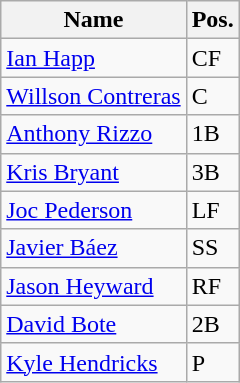<table class="wikitable">
<tr>
<th>Name</th>
<th>Pos.</th>
</tr>
<tr>
<td><a href='#'>Ian Happ</a></td>
<td>CF</td>
</tr>
<tr>
<td><a href='#'>Willson Contreras</a></td>
<td>C</td>
</tr>
<tr>
<td><a href='#'>Anthony Rizzo</a></td>
<td>1B</td>
</tr>
<tr>
<td><a href='#'>Kris Bryant</a></td>
<td>3B</td>
</tr>
<tr>
<td><a href='#'>Joc Pederson</a></td>
<td>LF</td>
</tr>
<tr>
<td><a href='#'>Javier Báez</a></td>
<td>SS</td>
</tr>
<tr>
<td><a href='#'>Jason Heyward</a></td>
<td>RF</td>
</tr>
<tr>
<td><a href='#'>David Bote</a></td>
<td>2B</td>
</tr>
<tr>
<td><a href='#'>Kyle Hendricks</a></td>
<td>P</td>
</tr>
</table>
